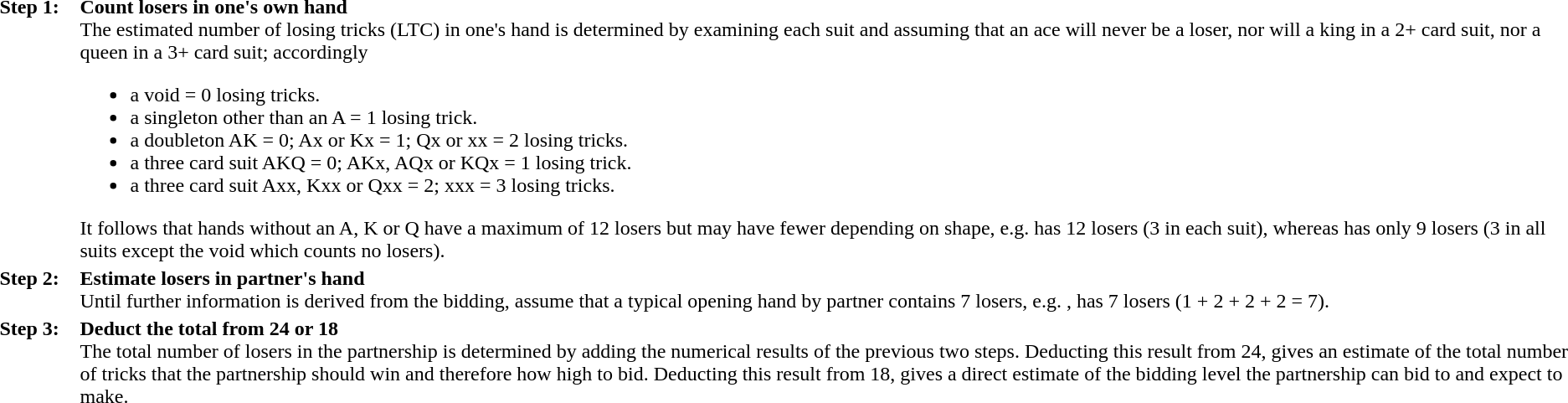<table style="border: none;">
<tr style="vertical-align: top;">
<td style="width:60px"><strong>Step 1:</strong></td>
<td><strong>Count losers in one's own hand</strong><br>The estimated number of losing tricks (LTC) in one's hand is determined by examining each suit and assuming that an ace will never be a loser, nor will a king in a 2+ card suit, nor a queen in a 3+ card suit; accordingly<br><ul><li>a void = 0 losing tricks.</li><li>a singleton other than an A = 1 losing trick.</li><li>a doubleton AK = 0; Ax or Kx = 1; Qx or xx = 2 losing tricks.</li><li>a three card suit AKQ = 0; AKx, AQx or KQx = 1 losing trick.</li><li>a three card suit Axx, Kxx or Qxx = 2; xxx = 3 losing tricks.</li></ul>It follows that hands without an A, K or Q have a maximum of 12 losers but may have fewer depending on shape, e.g.  has 12 losers (3 in each suit), whereas  has only 9 losers (3 in all suits except the void which counts no losers).</td>
</tr>
<tr style="vertical-align: top;">
<td><strong>Step 2:</strong></td>
<td><strong>Estimate losers in partner's hand</strong><br>Until further information is derived from the bidding, assume that a typical opening hand by partner contains 7 losers, e.g. , has 7 losers (1 + 2 + 2 + 2 = 7).</td>
</tr>
<tr style="vertical-align: top;">
<td><strong>Step 3:</strong></td>
<td><strong>Deduct the total from 24 or 18</strong><br>The total number of losers in the partnership is determined by adding the numerical results of the previous two steps. Deducting this result from 24, gives an estimate of the total number of tricks that the partnership should win and therefore how high to bid. Deducting this result from 18, gives a  direct estimate of the bidding level the partnership can bid to and expect to make.</td>
</tr>
</table>
